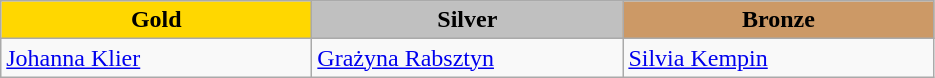<table class="wikitable" style="text-align:left">
<tr align="center">
<td width=200 bgcolor=gold><strong>Gold</strong></td>
<td width=200 bgcolor=silver><strong>Silver</strong></td>
<td width=200 bgcolor=CC9966><strong>Bronze</strong></td>
</tr>
<tr>
<td><a href='#'>Johanna Klier</a><br><em></em></td>
<td><a href='#'>Grażyna Rabsztyn</a><br><em></em></td>
<td><a href='#'>Silvia Kempin</a><br><em></em></td>
</tr>
</table>
